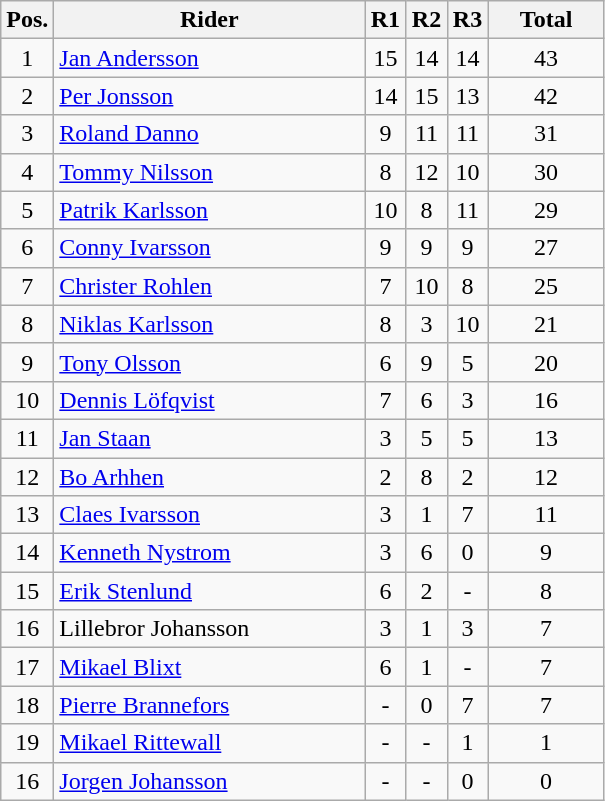<table class=wikitable>
<tr>
<th width=25px>Pos.</th>
<th width=200px>Rider</th>
<th width=20px>R1</th>
<th width=20px>R2</th>
<th width=20px>R3</th>
<th width=70px>Total</th>
</tr>
<tr align=center >
<td>1</td>
<td align=left><a href='#'>Jan Andersson</a></td>
<td>15</td>
<td>14</td>
<td>14</td>
<td>43</td>
</tr>
<tr align=center >
<td>2</td>
<td align=left><a href='#'>Per Jonsson</a></td>
<td>14</td>
<td>15</td>
<td>13</td>
<td>42</td>
</tr>
<tr align=center >
<td>3</td>
<td align=left><a href='#'>Roland Danno</a></td>
<td>9</td>
<td>11</td>
<td>11</td>
<td>31</td>
</tr>
<tr align=center >
<td>4</td>
<td align=left><a href='#'>Tommy Nilsson</a></td>
<td>8</td>
<td>12</td>
<td>10</td>
<td>30</td>
</tr>
<tr align=center >
<td>5</td>
<td align=left><a href='#'>Patrik Karlsson</a></td>
<td>10</td>
<td>8</td>
<td>11</td>
<td>29</td>
</tr>
<tr align=center>
<td>6</td>
<td align=left><a href='#'>Conny Ivarsson</a></td>
<td>9</td>
<td>9</td>
<td>9</td>
<td>27</td>
</tr>
<tr align=center>
<td>7</td>
<td align=left><a href='#'>Christer Rohlen</a></td>
<td>7</td>
<td>10</td>
<td>8</td>
<td>25</td>
</tr>
<tr align=center>
<td>8</td>
<td align=left><a href='#'>Niklas Karlsson</a></td>
<td>8</td>
<td>3</td>
<td>10</td>
<td>21</td>
</tr>
<tr align=center>
<td>9</td>
<td align=left><a href='#'>Tony Olsson</a></td>
<td>6</td>
<td>9</td>
<td>5</td>
<td>20</td>
</tr>
<tr align=center>
<td>10</td>
<td align=left><a href='#'>Dennis Löfqvist</a></td>
<td>7</td>
<td>6</td>
<td>3</td>
<td>16</td>
</tr>
<tr align=center>
<td>11</td>
<td align=left><a href='#'>Jan Staan</a></td>
<td>3</td>
<td>5</td>
<td>5</td>
<td>13</td>
</tr>
<tr align=center>
<td>12</td>
<td align=left><a href='#'>Bo Arhhen</a></td>
<td>2</td>
<td>8</td>
<td>2</td>
<td>12</td>
</tr>
<tr align=center>
<td>13</td>
<td align=left><a href='#'>Claes Ivarsson</a></td>
<td>3</td>
<td>1</td>
<td>7</td>
<td>11</td>
</tr>
<tr align=center>
<td>14</td>
<td align=left><a href='#'>Kenneth Nystrom</a></td>
<td>3</td>
<td>6</td>
<td>0</td>
<td>9</td>
</tr>
<tr align=center>
<td>15</td>
<td align=left><a href='#'>Erik Stenlund</a></td>
<td>6</td>
<td>2</td>
<td>-</td>
<td>8</td>
</tr>
<tr align=center>
<td>16</td>
<td align=left>Lillebror Johansson</td>
<td>3</td>
<td>1</td>
<td>3</td>
<td>7</td>
</tr>
<tr align=center>
<td>17</td>
<td align=left><a href='#'>Mikael Blixt</a></td>
<td>6</td>
<td>1</td>
<td>-</td>
<td>7</td>
</tr>
<tr align=center>
<td>18</td>
<td align=left><a href='#'>Pierre Brannefors</a></td>
<td>-</td>
<td>0</td>
<td>7</td>
<td>7</td>
</tr>
<tr align=center>
<td>19</td>
<td align=left><a href='#'>Mikael Rittewall</a></td>
<td>-</td>
<td>-</td>
<td>1</td>
<td>1</td>
</tr>
<tr align=center>
<td>16</td>
<td align=left><a href='#'>Jorgen Johansson</a></td>
<td>-</td>
<td>-</td>
<td>0</td>
<td>0</td>
</tr>
</table>
